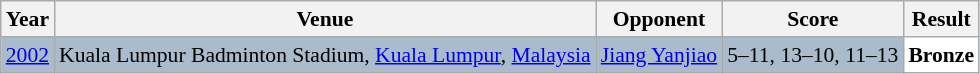<table class="sortable wikitable" style="font-size: 90%;">
<tr>
<th>Year</th>
<th>Venue</th>
<th>Opponent</th>
<th>Score</th>
<th>Result</th>
</tr>
<tr style="background:#AABBCC">
<td align="center"><a href='#'>2002</a></td>
<td align="left">Kuala Lumpur Badminton Stadium, <a href='#'>Kuala Lumpur</a>, <a href='#'>Malaysia</a></td>
<td align="left"> <a href='#'>Jiang Yanjiao</a></td>
<td align="left">5–11, 13–10, 11–13</td>
<td style="text-align:left; background:white"> <strong>Bronze</strong></td>
</tr>
</table>
